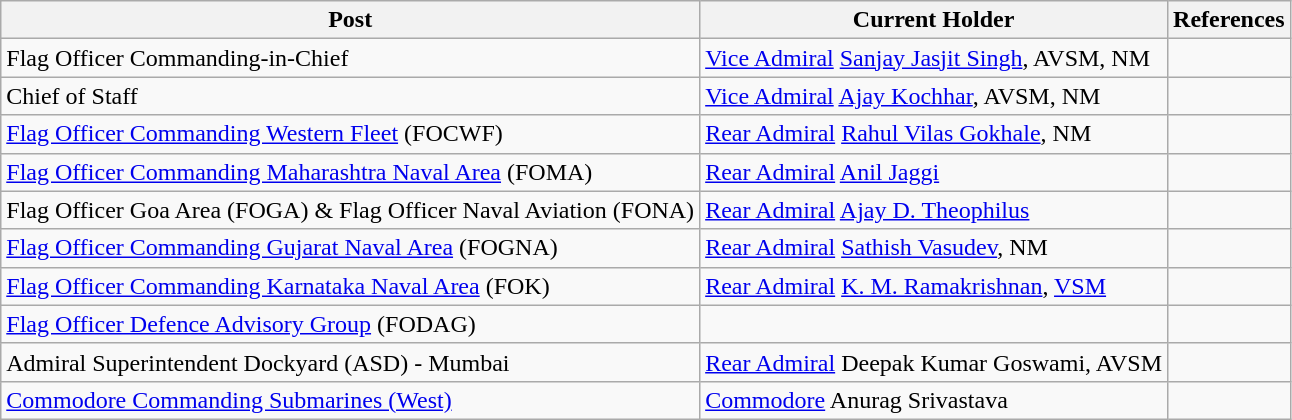<table class="wikitable">
<tr>
<th>Post</th>
<th>Current Holder</th>
<th>References</th>
</tr>
<tr>
<td>Flag Officer Commanding-in-Chief</td>
<td><a href='#'>Vice Admiral</a> <a href='#'>Sanjay Jasjit Singh</a>, AVSM, NM</td>
<td></td>
</tr>
<tr>
<td>Chief of Staff</td>
<td><a href='#'>Vice Admiral</a> <a href='#'>Ajay Kochhar</a>, AVSM, NM</td>
<td></td>
</tr>
<tr>
<td><a href='#'>Flag Officer Commanding Western Fleet</a> (FOCWF)</td>
<td><a href='#'>Rear Admiral</a>  <a href='#'>Rahul Vilas Gokhale</a>, NM</td>
<td></td>
</tr>
<tr>
<td><a href='#'>Flag Officer Commanding Maharashtra Naval Area</a> (FOMA)</td>
<td><a href='#'>Rear Admiral</a> <a href='#'>Anil Jaggi</a></td>
<td></td>
</tr>
<tr>
<td>Flag Officer Goa Area (FOGA) & Flag Officer Naval Aviation (FONA)</td>
<td><a href='#'>Rear Admiral</a> <a href='#'>Ajay D. Theophilus</a></td>
<td></td>
</tr>
<tr>
<td><a href='#'>Flag Officer Commanding Gujarat Naval Area</a> (FOGNA)</td>
<td><a href='#'>Rear Admiral</a> <a href='#'>Sathish Vasudev</a>, NM</td>
<td></td>
</tr>
<tr>
<td><a href='#'>Flag Officer Commanding Karnataka Naval Area</a> (FOK)</td>
<td><a href='#'>Rear Admiral</a> <a href='#'>K. M. Ramakrishnan</a>, <a href='#'>VSM</a></td>
<td></td>
</tr>
<tr>
<td><a href='#'>Flag Officer Defence Advisory Group</a> (FODAG)</td>
<td></td>
<td></td>
</tr>
<tr>
<td>Admiral Superintendent Dockyard (ASD) - Mumbai</td>
<td><a href='#'>Rear Admiral</a> Deepak Kumar Goswami, AVSM</td>
<td></td>
</tr>
<tr>
<td><a href='#'>Commodore Commanding Submarines (West)</a></td>
<td><a href='#'>Commodore</a> Anurag Srivastava</td>
<td></td>
</tr>
</table>
